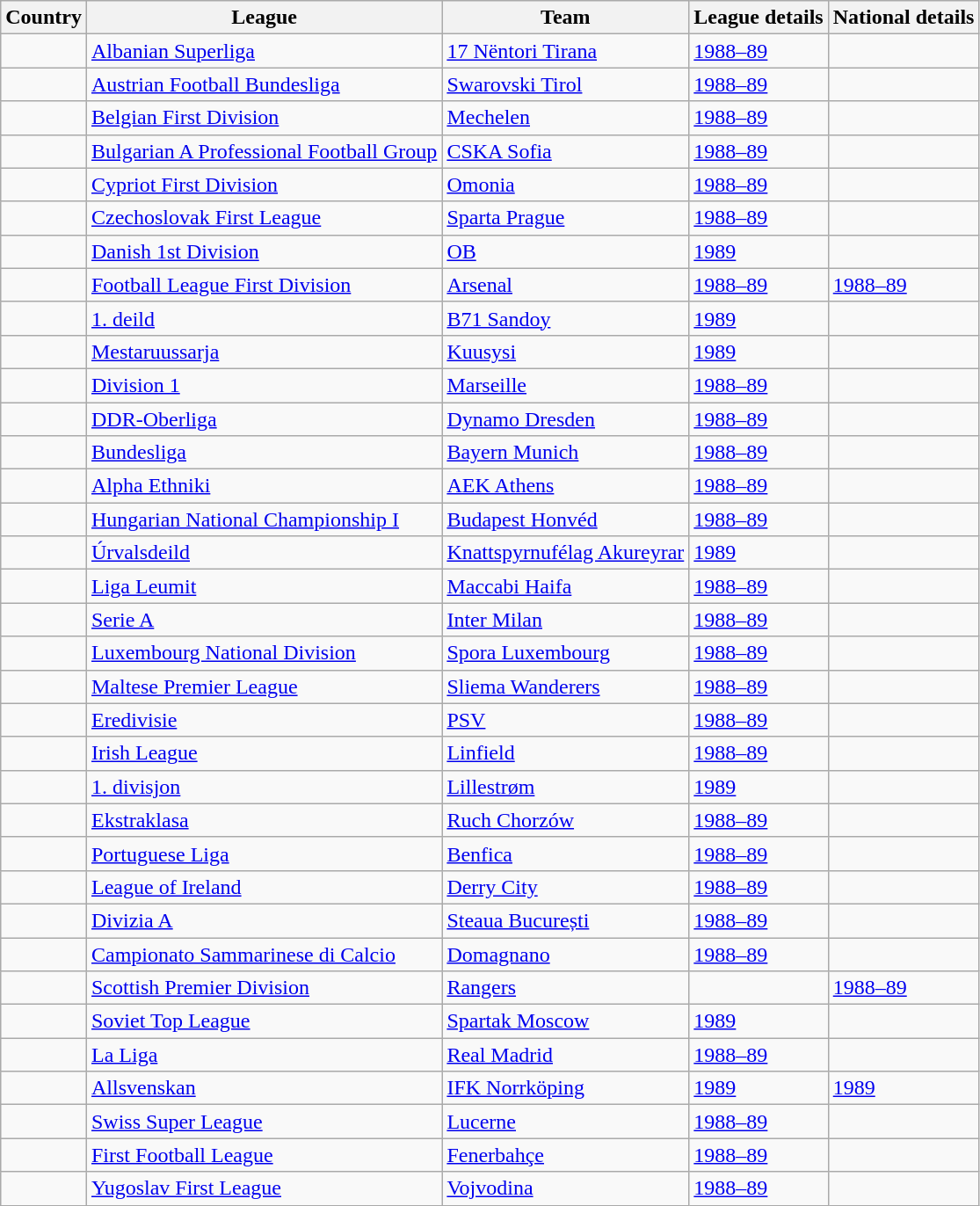<table class="wikitable">
<tr>
<th>Country</th>
<th>League</th>
<th>Team</th>
<th>League details</th>
<th>National details</th>
</tr>
<tr>
<td></td>
<td><a href='#'>Albanian Superliga</a></td>
<td><a href='#'>17 Nëntori Tirana</a></td>
<td><a href='#'>1988–89</a></td>
<td></td>
</tr>
<tr>
<td></td>
<td><a href='#'>Austrian Football Bundesliga</a></td>
<td><a href='#'>Swarovski Tirol</a></td>
<td><a href='#'>1988–89</a></td>
<td></td>
</tr>
<tr>
<td></td>
<td><a href='#'>Belgian First Division</a></td>
<td><a href='#'>Mechelen</a></td>
<td><a href='#'>1988–89</a></td>
<td></td>
</tr>
<tr>
<td></td>
<td><a href='#'>Bulgarian A Professional Football Group</a></td>
<td><a href='#'>CSKA Sofia</a></td>
<td><a href='#'>1988–89</a></td>
<td></td>
</tr>
<tr>
<td></td>
<td><a href='#'>Cypriot First Division</a></td>
<td><a href='#'>Omonia</a></td>
<td><a href='#'>1988–89</a></td>
<td></td>
</tr>
<tr>
<td></td>
<td><a href='#'>Czechoslovak First League</a></td>
<td><a href='#'>Sparta Prague</a></td>
<td><a href='#'>1988–89</a></td>
<td></td>
</tr>
<tr>
<td></td>
<td><a href='#'>Danish 1st Division</a></td>
<td><a href='#'>OB</a></td>
<td><a href='#'>1989</a></td>
<td></td>
</tr>
<tr>
<td></td>
<td><a href='#'>Football League First Division</a></td>
<td><a href='#'>Arsenal</a></td>
<td><a href='#'>1988–89</a></td>
<td><a href='#'>1988–89</a></td>
</tr>
<tr>
<td></td>
<td><a href='#'>1. deild</a></td>
<td><a href='#'>B71 Sandoy</a></td>
<td><a href='#'>1989</a></td>
<td></td>
</tr>
<tr>
<td></td>
<td><a href='#'>Mestaruussarja</a></td>
<td><a href='#'>Kuusysi</a></td>
<td><a href='#'>1989</a></td>
<td></td>
</tr>
<tr>
<td></td>
<td><a href='#'>Division 1</a></td>
<td><a href='#'>Marseille</a></td>
<td><a href='#'>1988–89</a></td>
<td></td>
</tr>
<tr>
<td></td>
<td><a href='#'>DDR-Oberliga</a></td>
<td><a href='#'>Dynamo Dresden</a></td>
<td><a href='#'>1988–89</a></td>
<td></td>
</tr>
<tr>
<td></td>
<td><a href='#'>Bundesliga</a></td>
<td><a href='#'>Bayern Munich</a></td>
<td><a href='#'>1988–89</a></td>
<td></td>
</tr>
<tr>
<td></td>
<td><a href='#'>Alpha Ethniki</a></td>
<td><a href='#'>AEK Athens</a></td>
<td><a href='#'>1988–89</a></td>
<td></td>
</tr>
<tr>
<td></td>
<td><a href='#'>Hungarian National Championship I</a></td>
<td><a href='#'>Budapest Honvéd</a></td>
<td><a href='#'>1988–89</a></td>
<td></td>
</tr>
<tr>
<td></td>
<td><a href='#'>Úrvalsdeild</a></td>
<td><a href='#'>Knattspyrnufélag Akureyrar</a></td>
<td><a href='#'>1989</a></td>
<td></td>
</tr>
<tr>
<td></td>
<td><a href='#'>Liga Leumit</a></td>
<td><a href='#'>Maccabi Haifa</a></td>
<td><a href='#'>1988–89</a></td>
<td></td>
</tr>
<tr>
<td></td>
<td><a href='#'>Serie A</a></td>
<td><a href='#'>Inter Milan</a></td>
<td><a href='#'>1988–89</a></td>
<td></td>
</tr>
<tr>
<td></td>
<td><a href='#'>Luxembourg National Division</a></td>
<td><a href='#'>Spora Luxembourg</a></td>
<td><a href='#'>1988–89</a></td>
<td></td>
</tr>
<tr>
<td></td>
<td><a href='#'>Maltese Premier League</a></td>
<td><a href='#'>Sliema Wanderers</a></td>
<td><a href='#'>1988–89</a></td>
<td></td>
</tr>
<tr>
<td></td>
<td><a href='#'>Eredivisie</a></td>
<td><a href='#'>PSV</a></td>
<td><a href='#'>1988–89</a></td>
<td></td>
</tr>
<tr>
<td></td>
<td><a href='#'>Irish League</a></td>
<td><a href='#'>Linfield</a></td>
<td><a href='#'>1988–89</a></td>
<td></td>
</tr>
<tr>
<td></td>
<td><a href='#'>1. divisjon</a></td>
<td><a href='#'>Lillestrøm</a></td>
<td><a href='#'>1989</a></td>
<td></td>
</tr>
<tr>
<td></td>
<td><a href='#'>Ekstraklasa</a></td>
<td><a href='#'>Ruch Chorzów</a></td>
<td><a href='#'>1988–89</a></td>
<td></td>
</tr>
<tr>
<td></td>
<td><a href='#'>Portuguese Liga</a></td>
<td><a href='#'>Benfica</a></td>
<td><a href='#'>1988–89</a></td>
<td></td>
</tr>
<tr>
<td></td>
<td><a href='#'>League of Ireland</a></td>
<td><a href='#'>Derry City</a></td>
<td><a href='#'>1988–89</a></td>
<td></td>
</tr>
<tr>
<td></td>
<td><a href='#'>Divizia A</a></td>
<td><a href='#'>Steaua București</a></td>
<td><a href='#'>1988–89</a></td>
<td></td>
</tr>
<tr>
<td></td>
<td><a href='#'>Campionato Sammarinese di Calcio</a></td>
<td><a href='#'>Domagnano</a></td>
<td><a href='#'>1988–89</a></td>
<td></td>
</tr>
<tr>
<td></td>
<td><a href='#'>Scottish Premier Division</a></td>
<td><a href='#'>Rangers</a></td>
<td></td>
<td><a href='#'>1988–89</a></td>
</tr>
<tr>
<td></td>
<td><a href='#'>Soviet Top League</a></td>
<td><a href='#'>Spartak Moscow</a></td>
<td><a href='#'>1989</a></td>
<td></td>
</tr>
<tr>
<td></td>
<td><a href='#'>La Liga</a></td>
<td><a href='#'>Real Madrid</a></td>
<td><a href='#'>1988–89</a></td>
<td></td>
</tr>
<tr>
<td></td>
<td><a href='#'>Allsvenskan</a></td>
<td><a href='#'>IFK Norrköping</a></td>
<td><a href='#'>1989</a></td>
<td><a href='#'>1989</a></td>
</tr>
<tr>
<td></td>
<td><a href='#'>Swiss Super League</a></td>
<td><a href='#'>Lucerne</a></td>
<td><a href='#'>1988–89</a></td>
<td></td>
</tr>
<tr>
<td></td>
<td><a href='#'>First Football League</a></td>
<td><a href='#'>Fenerbahçe</a></td>
<td><a href='#'>1988–89</a></td>
<td></td>
</tr>
<tr>
<td></td>
<td><a href='#'>Yugoslav First League</a></td>
<td><a href='#'>Vojvodina</a></td>
<td><a href='#'>1988–89</a></td>
<td></td>
</tr>
</table>
